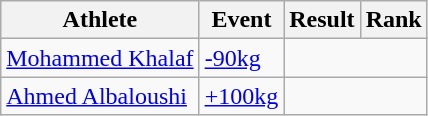<table class="wikitable">
<tr>
<th>Athlete</th>
<th>Event</th>
<th>Result</th>
<th>Rank</th>
</tr>
<tr align=center>
<td align=left><a href='#'>Mohammed Khalaf</a></td>
<td align=left><a href='#'>-90kg</a></td>
<td colspan=2></td>
</tr>
<tr align=center>
<td align=left><a href='#'>Ahmed Albaloushi</a></td>
<td align=left><a href='#'>+100kg</a></td>
<td colspan=2></td>
</tr>
</table>
